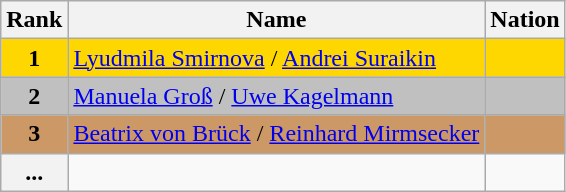<table class="wikitable">
<tr>
<th>Rank</th>
<th>Name</th>
<th>Nation</th>
</tr>
<tr bgcolor="gold">
<td align="center"><strong>1</strong></td>
<td><a href='#'>Lyudmila Smirnova</a> / <a href='#'>Andrei Suraikin</a></td>
<td></td>
</tr>
<tr bgcolor="silver">
<td align="center"><strong>2</strong></td>
<td><a href='#'>Manuela Groß</a> / <a href='#'>Uwe Kagelmann</a></td>
<td></td>
</tr>
<tr bgcolor="cc9966">
<td align="center"><strong>3</strong></td>
<td><a href='#'>Beatrix von Brück</a> / <a href='#'>Reinhard Mirmsecker</a></td>
<td></td>
</tr>
<tr>
<th>...</th>
<td></td>
<td></td>
</tr>
</table>
